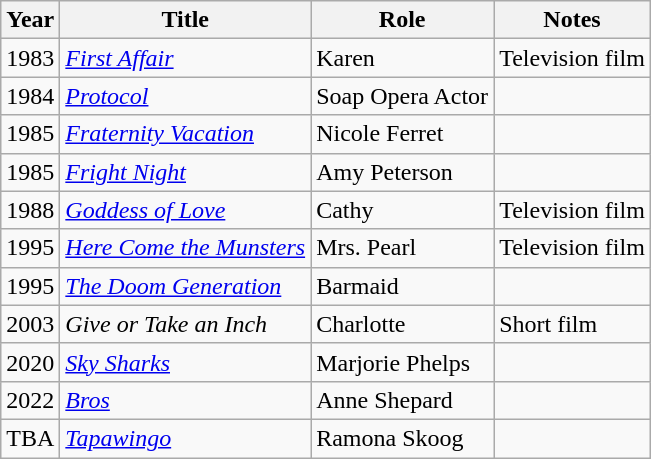<table class="wikitable sortable">
<tr>
<th>Year</th>
<th>Title</th>
<th>Role</th>
<th>Notes</th>
</tr>
<tr>
<td>1983</td>
<td><em><a href='#'>First Affair</a></em></td>
<td>Karen</td>
<td>Television film</td>
</tr>
<tr>
<td>1984</td>
<td><em><a href='#'>Protocol</a></em></td>
<td>Soap Opera Actor</td>
<td></td>
</tr>
<tr>
<td>1985</td>
<td><em><a href='#'>Fraternity Vacation</a></em></td>
<td>Nicole Ferret</td>
<td></td>
</tr>
<tr>
<td>1985</td>
<td><em><a href='#'>Fright Night</a></em></td>
<td>Amy Peterson</td>
<td></td>
</tr>
<tr>
<td>1988</td>
<td><em><a href='#'>Goddess of Love</a></em></td>
<td>Cathy</td>
<td>Television film</td>
</tr>
<tr>
<td>1995</td>
<td><em><a href='#'>Here Come the Munsters</a></em></td>
<td>Mrs. Pearl</td>
<td>Television film</td>
</tr>
<tr>
<td>1995</td>
<td><em><a href='#'>The Doom Generation</a></em></td>
<td>Barmaid</td>
<td></td>
</tr>
<tr>
<td>2003</td>
<td><em>Give or Take an Inch</em></td>
<td>Charlotte</td>
<td>Short film</td>
</tr>
<tr>
<td>2020</td>
<td><em><a href='#'>Sky Sharks</a></em></td>
<td>Marjorie Phelps</td>
<td></td>
</tr>
<tr>
<td>2022</td>
<td><em><a href='#'>Bros</a></em></td>
<td>Anne Shepard</td>
<td></td>
</tr>
<tr>
<td>TBA</td>
<td><em><a href='#'>Tapawingo</a></em></td>
<td>Ramona Skoog</td>
<td></td>
</tr>
</table>
